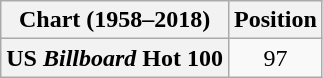<table class="wikitable plainrowheaders">
<tr>
<th scope="col">Chart (1958–2018)</th>
<th scope="col">Position</th>
</tr>
<tr>
<th scope="row">US <em>Billboard</em> Hot 100</th>
<td style="text-align:center;">97</td>
</tr>
</table>
